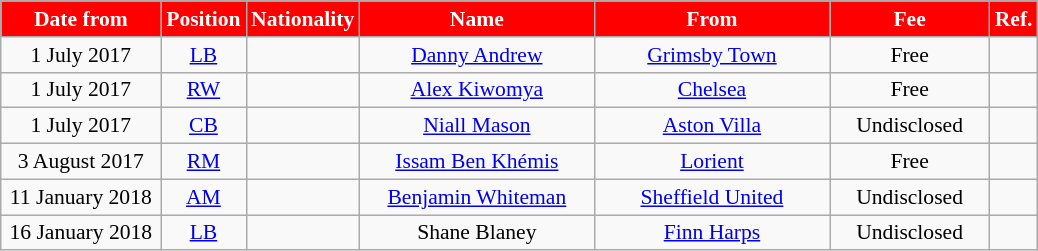<table class="wikitable" style="text-align:center; font-size:90%">
<tr>
<th style="background:#FF0000; color:white; width:100px;">Date from</th>
<th style="background:#FF0000; color:white; width:50px;">Position</th>
<th style="background:#FF0000; color:white; width:50px;">Nationality</th>
<th style="background:#FF0000; color:white; width:150px;">Name</th>
<th style="background:#FF0000; color:white; width:150px;">From</th>
<th style="background:#FF0000; color:white; width:100px;">Fee</th>
<th style="background:#FF0000; color:white; width:25px;">Ref.</th>
</tr>
<tr>
<td>1 July 2017</td>
<td><a href='#'>LB</a></td>
<td></td>
<td><a href='#'>Danny Andrew</a></td>
<td><a href='#'>Grimsby Town</a></td>
<td>Free</td>
<td></td>
</tr>
<tr>
<td>1 July 2017</td>
<td><a href='#'>RW</a></td>
<td></td>
<td><a href='#'>Alex Kiwomya</a></td>
<td><a href='#'>Chelsea</a></td>
<td>Free</td>
<td></td>
</tr>
<tr>
<td>1 July 2017</td>
<td><a href='#'>CB</a></td>
<td></td>
<td><a href='#'>Niall Mason</a></td>
<td><a href='#'>Aston Villa</a></td>
<td>Undisclosed</td>
<td></td>
</tr>
<tr>
<td>3 August 2017</td>
<td><a href='#'>RM</a></td>
<td></td>
<td><a href='#'>Issam Ben Khémis</a></td>
<td><a href='#'>Lorient</a></td>
<td>Free</td>
<td></td>
</tr>
<tr>
<td>11 January 2018</td>
<td><a href='#'>AM</a></td>
<td></td>
<td><a href='#'>Benjamin Whiteman</a></td>
<td><a href='#'>Sheffield United</a></td>
<td>Undisclosed</td>
<td></td>
</tr>
<tr>
<td>16 January 2018</td>
<td><a href='#'>LB</a></td>
<td></td>
<td>Shane Blaney</td>
<td><a href='#'>Finn Harps</a></td>
<td>Undisclosed</td>
<td></td>
</tr>
</table>
